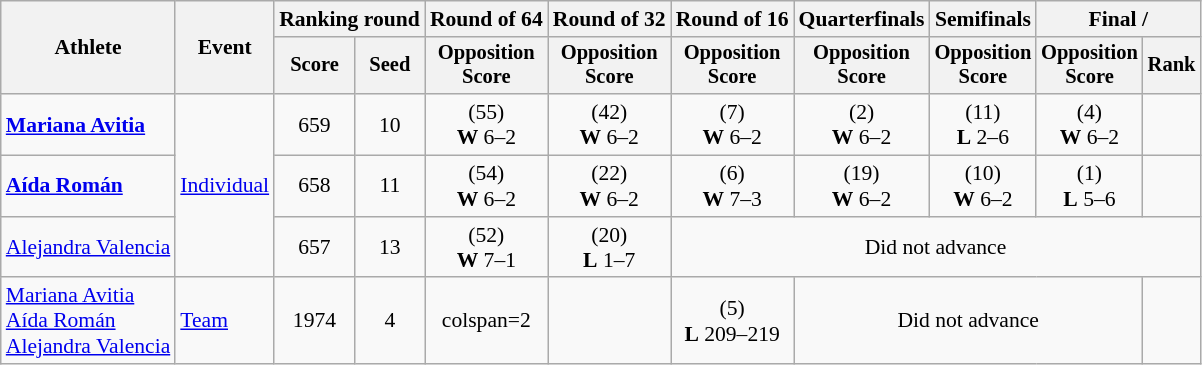<table class="wikitable" style="font-size:90%">
<tr>
<th rowspan="2">Athlete</th>
<th rowspan="2">Event</th>
<th colspan="2">Ranking round</th>
<th>Round of 64</th>
<th>Round of 32</th>
<th>Round of 16</th>
<th>Quarterfinals</th>
<th>Semifinals</th>
<th colspan="2">Final / </th>
</tr>
<tr style="font-size:95%">
<th>Score</th>
<th>Seed</th>
<th>Opposition<br>Score</th>
<th>Opposition<br>Score</th>
<th>Opposition<br>Score</th>
<th>Opposition<br>Score</th>
<th>Opposition<br>Score</th>
<th>Opposition<br>Score</th>
<th>Rank</th>
</tr>
<tr align=center>
<td align=left><strong><a href='#'>Mariana Avitia</a></strong></td>
<td align=left rowspan=3><a href='#'>Individual</a></td>
<td>659</td>
<td>10</td>
<td> (55)<br><strong>W</strong> 6–2</td>
<td> (42)<br><strong>W</strong> 6–2</td>
<td> (7)<br><strong>W</strong> 6–2</td>
<td> (2)<br><strong>W</strong> 6–2</td>
<td> (11)<br><strong>L</strong> 2–6</td>
<td> (4)<br><strong>W</strong> 6–2</td>
<td></td>
</tr>
<tr align=center>
<td align=left><strong><a href='#'>Aída Román</a></strong></td>
<td>658</td>
<td>11</td>
<td> (54)<br><strong>W</strong> 6–2</td>
<td> (22)<br><strong>W</strong> 6–2</td>
<td> (6)<br><strong>W</strong> 7–3</td>
<td> (19)<br><strong>W</strong> 6–2</td>
<td> (10)<br><strong>W</strong> 6–2</td>
<td> (1)<br><strong>L</strong> 5–6</td>
<td></td>
</tr>
<tr align=center>
<td align=left><a href='#'>Alejandra Valencia</a></td>
<td>657</td>
<td>13</td>
<td> (52)<br><strong>W</strong> 7–1</td>
<td> (20)<br><strong>L</strong> 1–7</td>
<td colspan=5>Did not advance</td>
</tr>
<tr align=center>
<td align=left><a href='#'>Mariana Avitia</a><br><a href='#'>Aída Román</a><br><a href='#'>Alejandra Valencia</a></td>
<td align=left><a href='#'>Team</a></td>
<td>1974</td>
<td>4</td>
<td>colspan=2 </td>
<td></td>
<td> (5)<br><strong>L</strong> 209–219</td>
<td colspan=3>Did not advance</td>
</tr>
</table>
